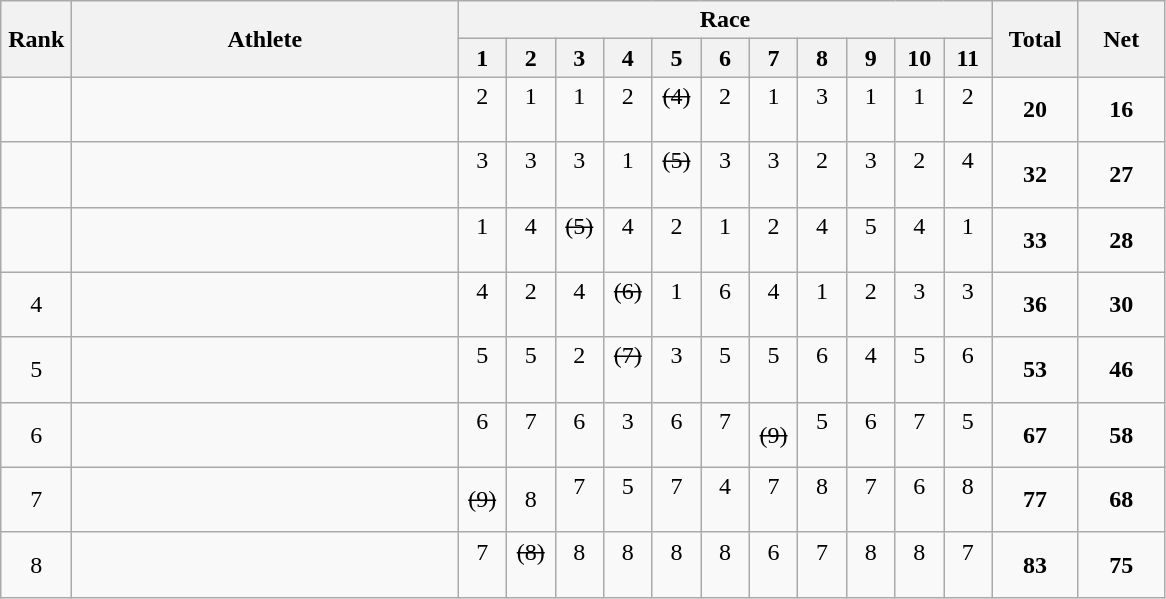<table | class="wikitable" style="text-align:center">
<tr>
<th rowspan="2" width=40>Rank</th>
<th rowspan="2" width=250>Athlete</th>
<th colspan="11">Race</th>
<th rowspan="2" width=50>Total</th>
<th rowspan="2" width=50>Net</th>
</tr>
<tr>
<th width=25>1</th>
<th width=25>2</th>
<th width=25>3</th>
<th width=25>4</th>
<th width=25>5</th>
<th width=25>6</th>
<th width=25>7</th>
<th width=25>8</th>
<th width=25>9</th>
<th width=25>10</th>
<th width=25>11</th>
</tr>
<tr>
<td></td>
<td align=left></td>
<td>2<br> </td>
<td>1<br> </td>
<td>1<br> </td>
<td>2<br> </td>
<td><s>(4)</s><br> </td>
<td>2<br> </td>
<td>1<br> </td>
<td>3<br> </td>
<td>1<br> </td>
<td>1<br> </td>
<td>2<br> </td>
<td><strong>20</strong></td>
<td><strong>16</strong></td>
</tr>
<tr>
<td></td>
<td align="left"></td>
<td>3<br> </td>
<td>3<br> </td>
<td>3<br> </td>
<td>1<br> </td>
<td><s>(5)</s><br> </td>
<td>3<br> </td>
<td>3<br> </td>
<td>2 <br> </td>
<td>3<br> </td>
<td>2<br> </td>
<td>4<br> </td>
<td><strong>32</strong></td>
<td><strong>27</strong></td>
</tr>
<tr>
<td></td>
<td align="left"></td>
<td>1<br> </td>
<td>4<br> </td>
<td><s>(5)</s><br> </td>
<td>4<br> </td>
<td>2<br> </td>
<td>1<br> </td>
<td>2<br> </td>
<td>4<br> </td>
<td>5<br> </td>
<td>4<br> </td>
<td>1<br> </td>
<td><strong>33</strong></td>
<td><strong>28</strong></td>
</tr>
<tr>
<td>4</td>
<td align="left"></td>
<td>4<br> </td>
<td>2<br> </td>
<td>4<br> </td>
<td><s>(6)</s><br> </td>
<td>1<br> </td>
<td>6<br> </td>
<td>4<br> </td>
<td>1<br> </td>
<td>2<br> </td>
<td>3<br> </td>
<td>3<br> </td>
<td><strong>36</strong></td>
<td><strong>30</strong></td>
</tr>
<tr>
<td>5</td>
<td align=left></td>
<td>5<br> </td>
<td>5<br> </td>
<td>2<br> </td>
<td><s>(7)</s><br> </td>
<td>3<br> </td>
<td>5<br> </td>
<td>5<br> </td>
<td>6<br> </td>
<td>4<br> </td>
<td>5<br> </td>
<td>6<br> </td>
<td><strong>53</strong></td>
<td><strong>46</strong></td>
</tr>
<tr>
<td>6</td>
<td align=left></td>
<td>6<br> </td>
<td>7<br> </td>
<td>6<br> </td>
<td>3<br> </td>
<td>6<br> </td>
<td>7<br> </td>
<td><s>(9)</s><br></td>
<td>5<br> </td>
<td>6<br> </td>
<td>7<br> </td>
<td>5<br> </td>
<td><strong>67</strong></td>
<td><strong>58</strong></td>
</tr>
<tr>
<td>7</td>
<td align=left></td>
<td><s>(9)</s><br></td>
<td>8<br></td>
<td>7<br> </td>
<td>5<br> </td>
<td>7<br> </td>
<td>4<br> </td>
<td>7<br> </td>
<td>8<br> </td>
<td>7<br> </td>
<td>6<br> </td>
<td>8<br> </td>
<td><strong>77</strong></td>
<td><strong>68</strong></td>
</tr>
<tr>
<td>8</td>
<td align=left></td>
<td>7<br> </td>
<td><s>(8)</s><br> </td>
<td>8<br> </td>
<td>8<br> </td>
<td>8<br> </td>
<td>8<br> </td>
<td>6<br> </td>
<td>7<br> </td>
<td>8<br> </td>
<td>8<br> </td>
<td>7<br> </td>
<td><strong>83</strong></td>
<td><strong>75</strong></td>
</tr>
</table>
